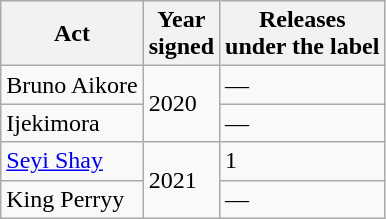<table class="wikitable">
<tr>
<th>Act</th>
<th>Year <br>signed</th>
<th>Releases <br>under the label</th>
</tr>
<tr>
<td>Bruno Aikore</td>
<td rowspan="2">2020</td>
<td>—</td>
</tr>
<tr>
<td>Ijekimora</td>
<td>—</td>
</tr>
<tr>
<td><a href='#'>Seyi Shay</a></td>
<td rowspan="2">2021</td>
<td>1</td>
</tr>
<tr>
<td>King Perryy</td>
<td>—</td>
</tr>
</table>
